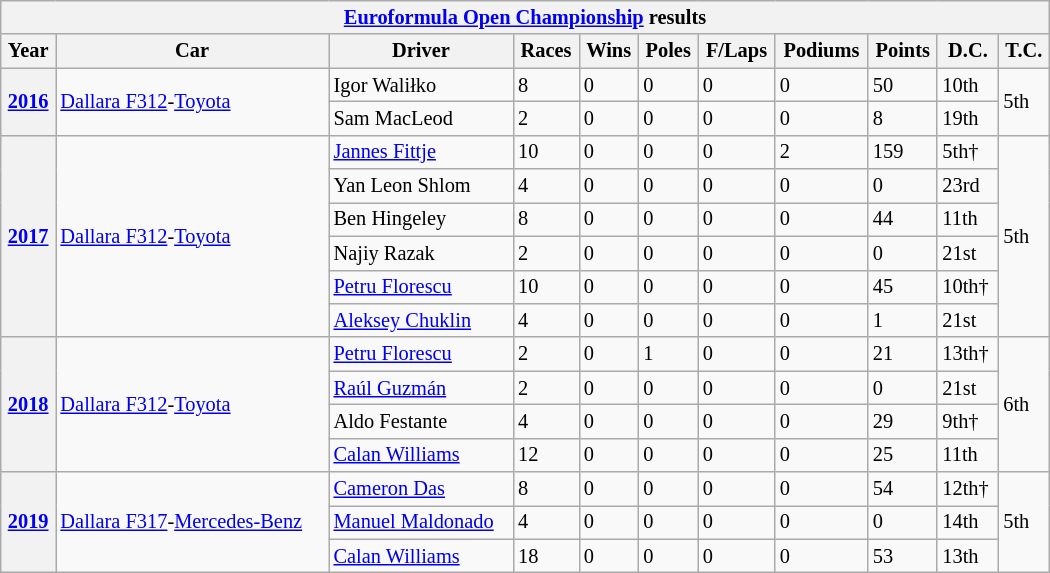<table class="wikitable" style="font-size:85%; width:700px">
<tr>
<th colspan="11"><a href='#'>Euroformula Open Championship</a> results</th>
</tr>
<tr valign="top">
<th>Year</th>
<th>Car</th>
<th>Driver</th>
<th>Races</th>
<th>Wins</th>
<th>Poles</th>
<th>F/Laps</th>
<th>Podiums</th>
<th>Points</th>
<th>D.C.</th>
<th>T.C.</th>
</tr>
<tr>
<th rowspan=2><a href='#'>2016</a></th>
<td rowspan=2><a href='#'>Dallara F312</a>-<a href='#'>Toyota</a></td>
<td> Igor Waliłko</td>
<td>8</td>
<td>0</td>
<td>0</td>
<td>0</td>
<td>0</td>
<td>50</td>
<td>10th</td>
<td rowspan=2>5th</td>
</tr>
<tr>
<td> Sam MacLeod</td>
<td>2</td>
<td>0</td>
<td>0</td>
<td>0</td>
<td>0</td>
<td>8</td>
<td>19th</td>
</tr>
<tr>
<th rowspan=6><a href='#'>2017</a></th>
<td rowspan=6><a href='#'>Dallara F312</a>-<a href='#'>Toyota</a></td>
<td> <a href='#'>Jannes Fittje</a></td>
<td>10</td>
<td>0</td>
<td>0</td>
<td>0</td>
<td>2</td>
<td>159</td>
<td>5th†</td>
<td rowspan=6>5th</td>
</tr>
<tr>
<td> Yan Leon Shlom</td>
<td>4</td>
<td>0</td>
<td>0</td>
<td>0</td>
<td>0</td>
<td>0</td>
<td>23rd</td>
</tr>
<tr>
<td> Ben Hingeley</td>
<td>8</td>
<td>0</td>
<td>0</td>
<td>0</td>
<td>0</td>
<td>44</td>
<td>11th</td>
</tr>
<tr>
<td> Najiy Razak</td>
<td>2</td>
<td>0</td>
<td>0</td>
<td>0</td>
<td>0</td>
<td>0</td>
<td>21st</td>
</tr>
<tr>
<td> <a href='#'>Petru Florescu</a></td>
<td>10</td>
<td>0</td>
<td>0</td>
<td>0</td>
<td>0</td>
<td>45</td>
<td>10th†</td>
</tr>
<tr>
<td> <a href='#'>Aleksey Chuklin</a></td>
<td>4</td>
<td>0</td>
<td>0</td>
<td>0</td>
<td>0</td>
<td>1</td>
<td>21st</td>
</tr>
<tr>
<th rowspan=4><a href='#'>2018</a></th>
<td rowspan=4><a href='#'>Dallara F312</a>-<a href='#'>Toyota</a></td>
<td> <a href='#'>Petru Florescu</a></td>
<td>2</td>
<td>0</td>
<td>1</td>
<td>0</td>
<td>0</td>
<td>21</td>
<td>13th†</td>
<td rowspan=4>6th</td>
</tr>
<tr>
<td> <a href='#'>Raúl Guzmán</a></td>
<td>2</td>
<td>0</td>
<td>0</td>
<td>0</td>
<td>0</td>
<td>0</td>
<td>21st</td>
</tr>
<tr>
<td> Aldo Festante</td>
<td>4</td>
<td>0</td>
<td>0</td>
<td>0</td>
<td>0</td>
<td>29</td>
<td>9th†</td>
</tr>
<tr>
<td> <a href='#'>Calan Williams</a></td>
<td>12</td>
<td>0</td>
<td>0</td>
<td>0</td>
<td>0</td>
<td>25</td>
<td>11th</td>
</tr>
<tr>
<th rowspan=3><a href='#'>2019</a></th>
<td rowspan=3><a href='#'>Dallara F317</a>-<a href='#'>Mercedes-Benz</a></td>
<td> <a href='#'>Cameron Das</a></td>
<td>8</td>
<td>0</td>
<td>0</td>
<td>0</td>
<td>0</td>
<td>54</td>
<td>12th†</td>
<td rowspan=3>5th</td>
</tr>
<tr>
<td> <a href='#'>Manuel Maldonado</a></td>
<td>4</td>
<td>0</td>
<td>0</td>
<td>0</td>
<td>0</td>
<td>0</td>
<td>14th</td>
</tr>
<tr>
<td> <a href='#'>Calan Williams</a></td>
<td>18</td>
<td>0</td>
<td>0</td>
<td>0</td>
<td>0</td>
<td>53</td>
<td>13th</td>
</tr>
</table>
